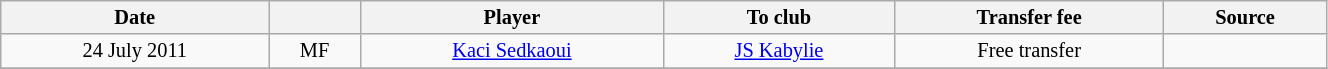<table class="wikitable sortable" style="width:70%; text-align:center; font-size:85%; text-align:centre;">
<tr>
<th>Date</th>
<th></th>
<th>Player</th>
<th>To club</th>
<th>Transfer fee</th>
<th>Source</th>
</tr>
<tr>
<td>24 July 2011</td>
<td>MF</td>
<td> <a href='#'>Kaci Sedkaoui</a></td>
<td><a href='#'>JS Kabylie</a></td>
<td>Free transfer</td>
<td></td>
</tr>
<tr>
</tr>
</table>
